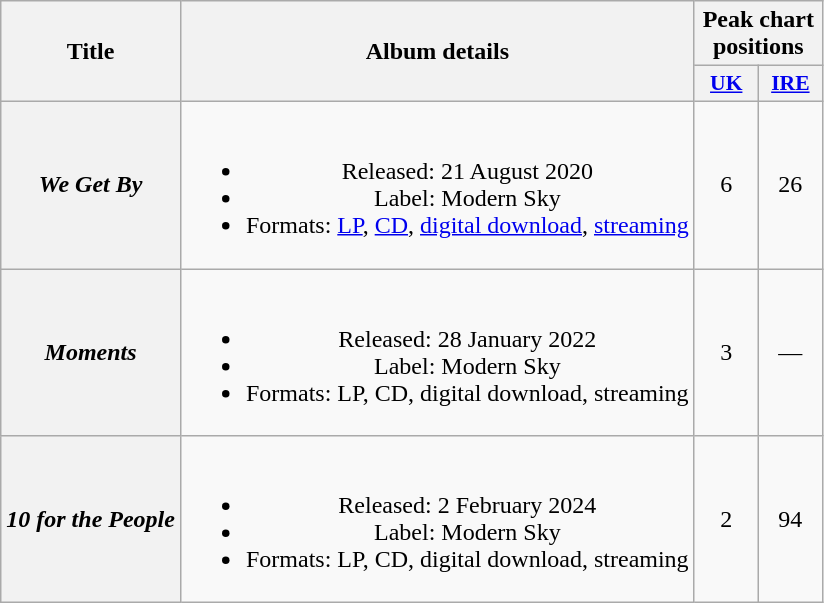<table class="wikitable plainrowheaders" style="text-align:center">
<tr>
<th scope="col" rowspan="2">Title</th>
<th scope="col" rowspan="2">Album details</th>
<th scope="col" colspan="2">Peak chart positions</th>
</tr>
<tr>
<th scope="col" style="width:2.5em;font-size:90%;"><a href='#'>UK</a><br></th>
<th scope="col" style="width:2.5em;font-size:90%;"><a href='#'>IRE</a><br></th>
</tr>
<tr>
<th scope="row"><em>We Get By</em></th>
<td><br><ul><li>Released: 21 August 2020</li><li>Label: Modern Sky</li><li>Formats: <a href='#'>LP</a>, <a href='#'>CD</a>, <a href='#'>digital download</a>, <a href='#'>streaming</a></li></ul></td>
<td>6</td>
<td>26</td>
</tr>
<tr>
<th scope="row"><em>Moments</em></th>
<td><br><ul><li>Released: 28 January 2022</li><li>Label: Modern Sky</li><li>Formats: LP, CD, digital download, streaming</li></ul></td>
<td>3</td>
<td>—</td>
</tr>
<tr>
<th scope="row"><em>10 for the People</em></th>
<td><br><ul><li>Released: 2 February 2024</li><li>Label: Modern Sky</li><li>Formats: LP, CD, digital download, streaming</li></ul></td>
<td>2</td>
<td>94<br></td>
</tr>
</table>
